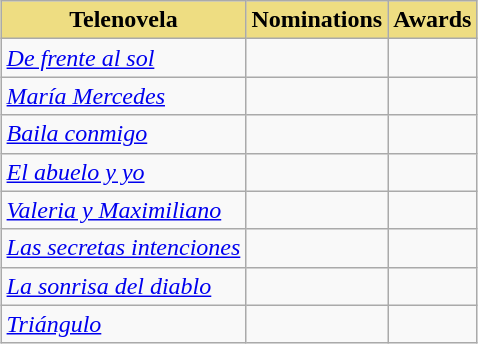<table class="wikitable sortable" style="margin:1em auto;">
<tr>
<th style="background-color:#EEDD82;">Telenovela</th>
<th style="background-color:#EEDD82;">Nominations</th>
<th style="background-color:#EEDD82;">Awards</th>
</tr>
<tr>
<td><em><a href='#'>De frente al sol</a></em></td>
<td></td>
<td></td>
</tr>
<tr>
<td><em><a href='#'>María Mercedes</a></em></td>
<td></td>
<td></td>
</tr>
<tr>
<td><em><a href='#'>Baila conmigo</a></em></td>
<td></td>
<td></td>
</tr>
<tr>
<td><em><a href='#'>El abuelo y yo</a></em></td>
<td></td>
<td></td>
</tr>
<tr>
<td><em><a href='#'>Valeria y Maximiliano</a></em></td>
<td></td>
<td></td>
</tr>
<tr>
<td><em><a href='#'>Las secretas intenciones</a></em></td>
<td></td>
<td></td>
</tr>
<tr>
<td><em><a href='#'>La sonrisa del diablo</a></em></td>
<td></td>
<td></td>
</tr>
<tr>
<td><em><a href='#'>Triángulo</a></em></td>
<td></td>
<td></td>
</tr>
</table>
